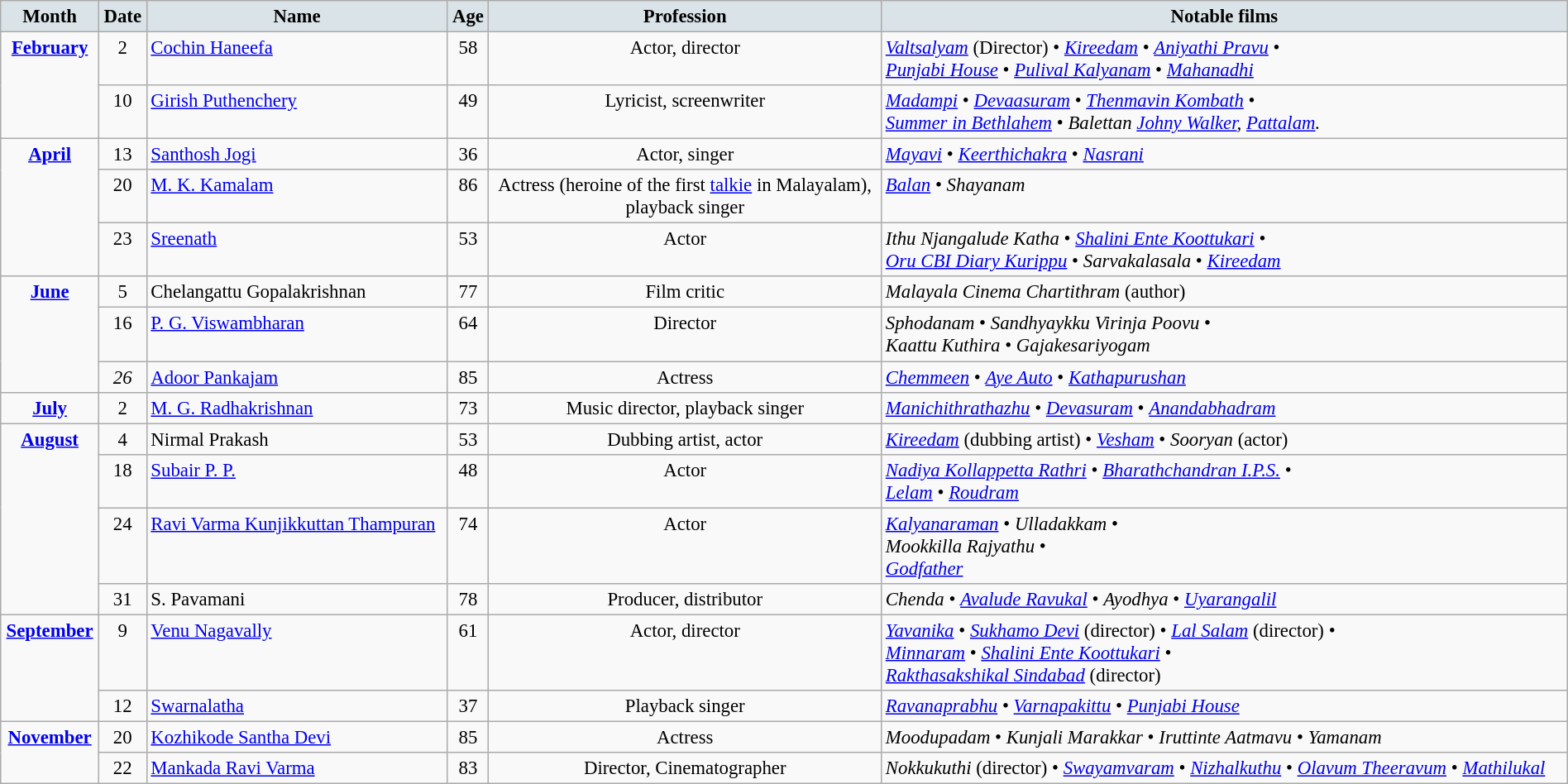<table class="wikitable sortable"  style="width:100%; font-size:95%;">
<tr style="background:#dae3e7; text-align:center;">
<td><strong>Month</strong></td>
<td><strong>Date</strong></td>
<td><strong>Name</strong></td>
<td><strong>Age</strong></td>
<td><strong>Profession</strong></td>
<td><strong>Notable films</strong></td>
</tr>
<tr valign="top">
<td rowspan="2" style="text-align:center; vertical-align:top;"><strong><a href='#'>February</a></strong></td>
<td style="text-align:center; vertical-align:top;">2</td>
<td><a href='#'>Cochin Haneefa</a></td>
<td style="text-align:center;">58</td>
<td style="text-align:center;">Actor, director</td>
<td><em><a href='#'>Valtsalyam</a></em> (Director) • <em><a href='#'>Kireedam</a></em> • <em><a href='#'>Aniyathi Pravu</a></em> • <br><em><a href='#'>Punjabi House</a></em> • <em><a href='#'>Pulival Kalyanam</a></em> • <em><a href='#'>Mahanadhi</a></em></td>
</tr>
<tr valign="top">
<td style="text-align:center; vertical-align:top;">10</td>
<td><a href='#'>Girish Puthenchery</a></td>
<td style="text-align:center;">49</td>
<td style="text-align:center;">Lyricist, screenwriter</td>
<td><em><a href='#'>Madampi</a></em> • <em><a href='#'>Devaasuram</a></em> • <em><a href='#'>Thenmavin Kombath</a></em> •<br> <em><a href='#'>Summer in Bethlahem</a></em> • <em>Balettan <a href='#'>Johny Walker</a>, <a href='#'>Pattalam</a>.</em></td>
</tr>
<tr valign="top">
<td rowspan="3" style="text-align:center; vertical-align:top;"><strong><a href='#'>April</a></strong></td>
<td style="text-align:center; vertical-align:top;">13</td>
<td><a href='#'>Santhosh Jogi</a></td>
<td style="text-align:center;">36</td>
<td style="text-align:center;">Actor, singer</td>
<td><em><a href='#'>Mayavi</a></em> • <em><a href='#'>Keerthichakra</a></em> • <em><a href='#'>Nasrani</a></em></td>
</tr>
<tr valign="top">
<td style="text-align:center; vertical-align:top;">20</td>
<td><a href='#'>M. K. Kamalam</a></td>
<td style="text-align:center;">86</td>
<td style="text-align:center;">Actress (heroine of the first <a href='#'>talkie</a> in Malayalam),<br> playback singer</td>
<td><em><a href='#'>Balan</a></em> • <em>Shayanam</em></td>
</tr>
<tr valign="top">
<td style="text-align:center; vertical-align:top;">23</td>
<td><a href='#'>Sreenath</a></td>
<td style="text-align:center;">53</td>
<td style="text-align:center;">Actor</td>
<td><em>Ithu Njangalude Katha</em> • <em><a href='#'>Shalini Ente Koottukari</a></em> • <br> <em><a href='#'>Oru CBI Diary Kurippu</a></em> • <em>Sarvakalasala</em> • <em><a href='#'>Kireedam</a></em></td>
</tr>
<tr valign="top">
<td rowspan="3" style="text-align:center; vertical-align:top;"><strong><a href='#'>June</a></strong></td>
<td style="text-align:center; vertical-align:top;">5</td>
<td>Chelangattu Gopalakrishnan</td>
<td style="text-align:center;">77</td>
<td style="text-align:center;">Film critic</td>
<td><em>Malayala Cinema Chartithram</em> (author)</td>
</tr>
<tr valign="top">
<td style="text-align:center; vertical-align:top;">16</td>
<td><a href='#'>P. G. Viswambharan</a></td>
<td style="text-align:center;">64</td>
<td style="text-align:center;">Director</td>
<td><em>Sphodanam</em> •  <em>Sandhyaykku Virinja Poovu</em> • <br><em>Kaattu Kuthira</em> • <em>Gajakesariyogam</em></td>
</tr>
<tr valign="top">
<td style="text-align:center; vertical-align:top;"><em>26</em></td>
<td><a href='#'>Adoor Pankajam</a></td>
<td style="text-align:center;">85</td>
<td style="text-align:center;">Actress</td>
<td><em><a href='#'>Chemmeen</a></em> • <em><a href='#'>Aye Auto</a></em> • <em><a href='#'>Kathapurushan</a></em></td>
</tr>
<tr valign="top">
<td style="text-align:center; vertical-align:top;"><strong><a href='#'>July</a></strong></td>
<td style="text-align:center; vertical-align:top;">2</td>
<td><a href='#'>M. G. Radhakrishnan</a></td>
<td style="text-align:center;">73</td>
<td style="text-align:center;">Music director, playback singer</td>
<td><em><a href='#'>Manichithrathazhu</a></em> • <em><a href='#'>Devasuram</a></em> • <em><a href='#'>Anandabhadram</a></em></td>
</tr>
<tr valign="top">
<td rowspan="4" style="text-align:center; vertical-align:top;"><strong><a href='#'>August</a></strong></td>
<td style="text-align:center; vertical-align:top;">4</td>
<td>Nirmal Prakash</td>
<td style="text-align:center;">53</td>
<td style="text-align:center;">Dubbing artist, actor</td>
<td><em><a href='#'>Kireedam</a></em> (dubbing artist) • <em><a href='#'>Vesham</a></em> • <em>Sooryan</em> (actor)</td>
</tr>
<tr valign="top">
<td style="text-align:center; vertical-align:top;">18</td>
<td><a href='#'>Subair P. P.</a></td>
<td style="text-align:center;">48</td>
<td style="text-align:center;">Actor</td>
<td><em><a href='#'>Nadiya Kollappetta Rathri</a></em> • <em><a href='#'>Bharathchandran I.P.S.</a></em> • <br><em><a href='#'>Lelam</a></em> • <em><a href='#'>Roudram</a></em></td>
</tr>
<tr valign="top">
<td style="text-align:center; vertical-align:top;">24</td>
<td><a href='#'>Ravi Varma Kunjikkuttan Thampuran</a></td>
<td style="text-align:center;">74</td>
<td style="text-align:center;">Actor</td>
<td><em><a href='#'>Kalyanaraman</a></em> • <em>Ulladakkam</em> • <br><em>Mookkilla Rajyathu</em> • <br><em><a href='#'>Godfather</a></em></td>
</tr>
<tr valign="top">
<td style="text-align:center; vertical-align:top;">31</td>
<td>S. Pavamani</td>
<td style="text-align:center;">78</td>
<td style="text-align:center;">Producer, distributor</td>
<td><em>Chenda</em> • <em><a href='#'>Avalude Ravukal</a></em> • <em>Ayodhya</em> • <em><a href='#'>Uyarangalil</a></em></td>
</tr>
<tr valign="top">
<td rowspan="2" style="text-align:center; vertical-align:top;"><strong><a href='#'>September</a></strong></td>
<td style="text-align:center; vertical-align:top;">9</td>
<td><a href='#'>Venu Nagavally</a></td>
<td style="text-align:center;">61</td>
<td style="text-align:center;">Actor, director</td>
<td><em><a href='#'>Yavanika</a></em> • <em><a href='#'>Sukhamo Devi</a></em> (director) • <em><a href='#'>Lal Salam</a></em> (director) • <br><em><a href='#'>Minnaram</a></em> • <em><a href='#'>Shalini Ente Koottukari</a></em> • <br><em><a href='#'>Rakthasakshikal Sindabad</a></em> (director)</td>
</tr>
<tr valign="top">
<td style="text-align:center; vertical-align:top;">12</td>
<td><a href='#'>Swarnalatha</a></td>
<td style="text-align:center;">37</td>
<td style="text-align:center;">Playback singer</td>
<td><em><a href='#'>Ravanaprabhu</a></em> • <em><a href='#'>Varnapakittu</a></em> • <em><a href='#'>Punjabi House</a></em></td>
</tr>
<tr valign="top">
<td rowspan="2" style="text-align:center; vertical-align:top;"><strong><a href='#'>November</a></strong></td>
<td style="text-align:center; vertical-align:top;">20</td>
<td><a href='#'>Kozhikode Santha Devi</a></td>
<td style="text-align:center;">85</td>
<td style="text-align:center;">Actress</td>
<td><em>Moodupadam</em> • <em>Kunjali Marakkar</em> • <em>Iruttinte Aatmavu</em> • <em>Yamanam</em></td>
</tr>
<tr valign="top">
<td style="text-align:center; vertical-align:top;">22</td>
<td><a href='#'>Mankada Ravi Varma</a></td>
<td style="text-align:center;">83</td>
<td style="text-align:center;">Director, Cinematographer</td>
<td><em>Nokkukuthi</em> (director) • <em><a href='#'>Swayamvaram</a></em> • <em><a href='#'>Nizhalkuthu</a></em> • <em><a href='#'>Olavum Theeravum</a></em> • <em><a href='#'>Mathilukal</a></em></td>
</tr>
</table>
